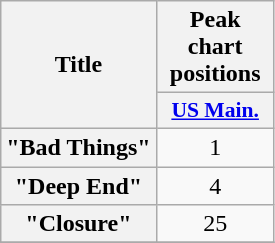<table class="wikitable plainrowheaders" style="text-align:center;">
<tr>
<th rowspan="2" scope="col">Title</th>
<th scope="col">Peak chart positions</th>
</tr>
<tr>
<th style="width:5em; font-size:90%;"><a href='#'>US Main.</a></th>
</tr>
<tr>
<th scope="row">"Bad Things"</th>
<td>1</td>
</tr>
<tr>
<th scope="row">"Deep End"</th>
<td>4</td>
</tr>
<tr>
<th scope="row">"Closure"</th>
<td>25</td>
</tr>
<tr>
</tr>
</table>
